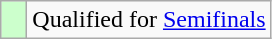<table class="wikitable">
<tr>
<td width=10px bgcolor=ccffcc></td>
<td>Qualified for <a href='#'>Semifinals</a></td>
</tr>
</table>
